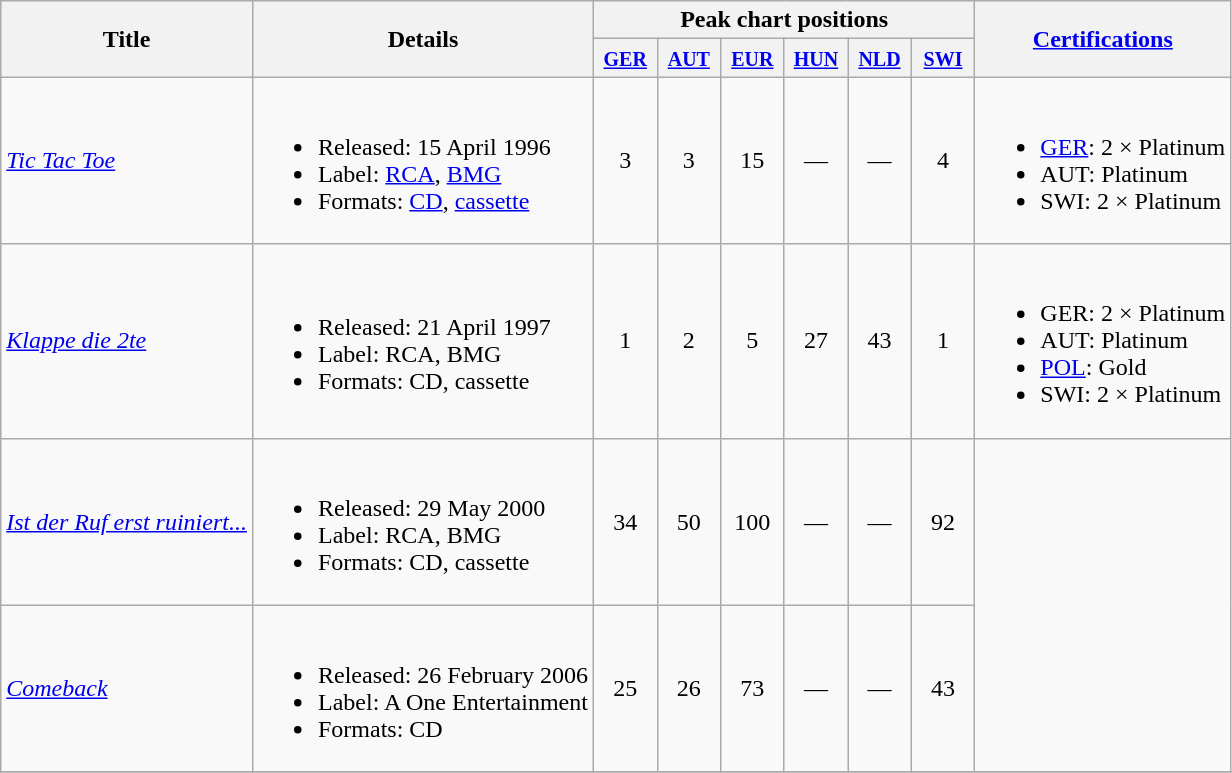<table class="wikitable">
<tr>
<th rowspan="2">Title</th>
<th rowspan="2">Details</th>
<th colspan="6">Peak chart positions</th>
<th rowspan="2"><a href='#'>Certifications</a></th>
</tr>
<tr>
<th width="35"><small><a href='#'>GER</a></small><br></th>
<th width="35"><small><a href='#'>AUT</a></small><br></th>
<th width="35"><small><a href='#'>EUR</a></small><br></th>
<th width="35"><small><a href='#'>HUN</a></small><br></th>
<th width="35"><small><a href='#'>NLD</a></small><br></th>
<th width="35"><small><a href='#'>SWI</a></small><br></th>
</tr>
<tr>
<td><em><a href='#'>Tic Tac Toe</a></em></td>
<td><br><ul><li>Released: 15 April 1996</li><li>Label: <a href='#'>RCA</a>, <a href='#'>BMG</a></li><li>Formats: <a href='#'>CD</a>, <a href='#'>cassette</a></li></ul></td>
<td align="center">3</td>
<td align="center">3</td>
<td align="center">15</td>
<td align="center">—</td>
<td align="center">—</td>
<td align="center">4</td>
<td><br><ul><li><a href='#'>GER</a>: 2 × Platinum</li><li>AUT: Platinum</li><li>SWI: 2 × Platinum</li></ul></td>
</tr>
<tr>
<td><em><a href='#'>Klappe die 2te</a></em></td>
<td><br><ul><li>Released: 21 April 1997</li><li>Label: RCA, BMG</li><li>Formats: CD, cassette</li></ul></td>
<td align="center">1</td>
<td align="center">2</td>
<td align="center">5</td>
<td align="center">27</td>
<td align="center">43</td>
<td align="center">1</td>
<td><br><ul><li>GER: 2 × Platinum</li><li>AUT: Platinum</li><li><a href='#'>POL</a>: Gold</li><li>SWI: 2 × Platinum</li></ul></td>
</tr>
<tr>
<td><em><a href='#'>Ist der Ruf erst ruiniert...</a></em></td>
<td><br><ul><li>Released: 29 May 2000</li><li>Label: RCA, BMG</li><li>Formats: CD, cassette</li></ul></td>
<td align="center">34</td>
<td align="center">50</td>
<td align="center">100</td>
<td align="center">—</td>
<td align="center">—</td>
<td align="center">92</td>
<td rowspan="2"></td>
</tr>
<tr>
<td><em><a href='#'>Comeback</a></em></td>
<td><br><ul><li>Released: 26 February 2006</li><li>Label: A One Entertainment</li><li>Formats: CD</li></ul></td>
<td align="center">25</td>
<td align="center">26</td>
<td align="center">73</td>
<td align="center">—</td>
<td align="center">—</td>
<td align="center">43</td>
</tr>
<tr>
</tr>
</table>
